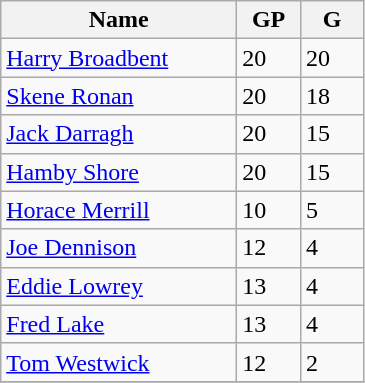<table class="wikitable">
<tr>
<th width=150>Name</th>
<th width=35>GP</th>
<th width=35>G</th>
</tr>
<tr>
<td><a href='#'>Harry Broadbent</a></td>
<td>20</td>
<td>20</td>
</tr>
<tr>
<td><a href='#'>Skene Ronan</a></td>
<td>20</td>
<td>18</td>
</tr>
<tr>
<td><a href='#'>Jack Darragh</a></td>
<td>20</td>
<td>15</td>
</tr>
<tr>
<td><a href='#'>Hamby Shore</a></td>
<td>20</td>
<td>15</td>
</tr>
<tr>
<td><a href='#'>Horace Merrill</a></td>
<td>10</td>
<td>5</td>
</tr>
<tr>
<td><a href='#'>Joe Dennison</a></td>
<td>12</td>
<td>4</td>
</tr>
<tr>
<td><a href='#'>Eddie Lowrey</a></td>
<td>13</td>
<td>4</td>
</tr>
<tr>
<td><a href='#'>Fred Lake</a></td>
<td>13</td>
<td>4</td>
</tr>
<tr>
<td><a href='#'>Tom Westwick</a></td>
<td>12</td>
<td>2</td>
</tr>
<tr>
</tr>
</table>
